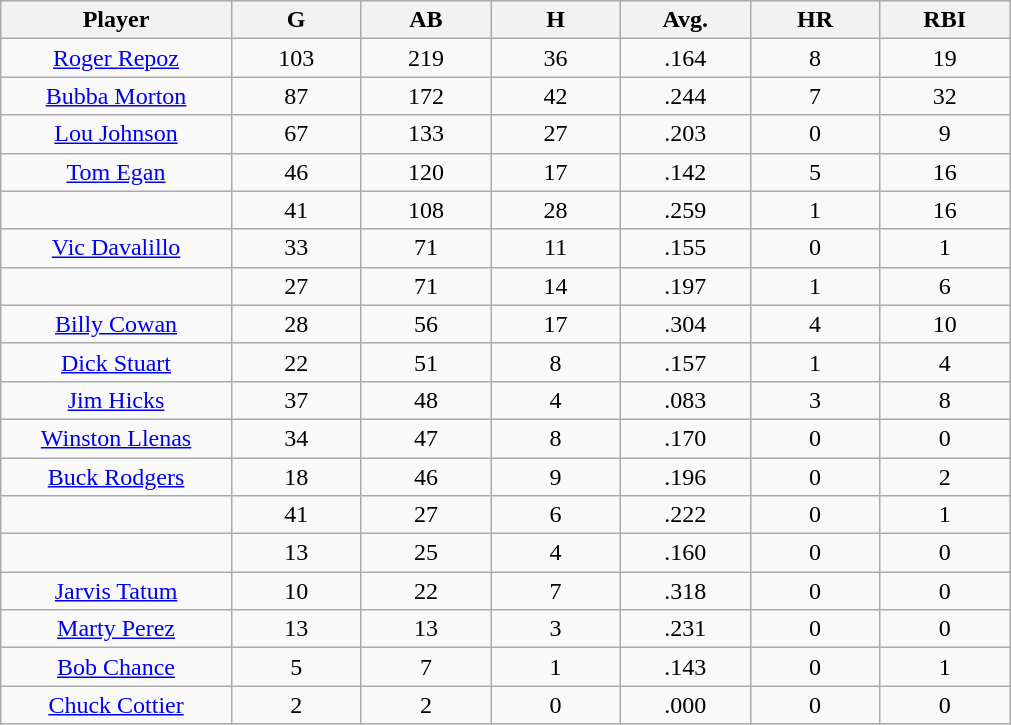<table class="wikitable sortable">
<tr>
<th bgcolor="#DDDDFF" width="16%">Player</th>
<th bgcolor="#DDDDFF" width="9%">G</th>
<th bgcolor="#DDDDFF" width="9%">AB</th>
<th bgcolor="#DDDDFF" width="9%">H</th>
<th bgcolor="#DDDDFF" width="9%">Avg.</th>
<th bgcolor="#DDDDFF" width="9%">HR</th>
<th bgcolor="#DDDDFF" width="9%">RBI</th>
</tr>
<tr align="center">
<td><a href='#'>Roger Repoz</a></td>
<td>103</td>
<td>219</td>
<td>36</td>
<td>.164</td>
<td>8</td>
<td>19</td>
</tr>
<tr align=center>
<td><a href='#'>Bubba Morton</a></td>
<td>87</td>
<td>172</td>
<td>42</td>
<td>.244</td>
<td>7</td>
<td>32</td>
</tr>
<tr align=center>
<td><a href='#'>Lou Johnson</a></td>
<td>67</td>
<td>133</td>
<td>27</td>
<td>.203</td>
<td>0</td>
<td>9</td>
</tr>
<tr align=center>
<td><a href='#'>Tom Egan</a></td>
<td>46</td>
<td>120</td>
<td>17</td>
<td>.142</td>
<td>5</td>
<td>16</td>
</tr>
<tr align=center>
<td></td>
<td>41</td>
<td>108</td>
<td>28</td>
<td>.259</td>
<td>1</td>
<td>16</td>
</tr>
<tr align="center">
<td><a href='#'>Vic Davalillo</a></td>
<td>33</td>
<td>71</td>
<td>11</td>
<td>.155</td>
<td>0</td>
<td>1</td>
</tr>
<tr align=center>
<td></td>
<td>27</td>
<td>71</td>
<td>14</td>
<td>.197</td>
<td>1</td>
<td>6</td>
</tr>
<tr align="center">
<td><a href='#'>Billy Cowan</a></td>
<td>28</td>
<td>56</td>
<td>17</td>
<td>.304</td>
<td>4</td>
<td>10</td>
</tr>
<tr align=center>
<td><a href='#'>Dick Stuart</a></td>
<td>22</td>
<td>51</td>
<td>8</td>
<td>.157</td>
<td>1</td>
<td>4</td>
</tr>
<tr align=center>
<td><a href='#'>Jim Hicks</a></td>
<td>37</td>
<td>48</td>
<td>4</td>
<td>.083</td>
<td>3</td>
<td>8</td>
</tr>
<tr align=center>
<td><a href='#'>Winston Llenas</a></td>
<td>34</td>
<td>47</td>
<td>8</td>
<td>.170</td>
<td>0</td>
<td>0</td>
</tr>
<tr align=center>
<td><a href='#'>Buck Rodgers</a></td>
<td>18</td>
<td>46</td>
<td>9</td>
<td>.196</td>
<td>0</td>
<td>2</td>
</tr>
<tr align=center>
<td></td>
<td>41</td>
<td>27</td>
<td>6</td>
<td>.222</td>
<td>0</td>
<td>1</td>
</tr>
<tr align="center">
<td></td>
<td>13</td>
<td>25</td>
<td>4</td>
<td>.160</td>
<td>0</td>
<td>0</td>
</tr>
<tr align="center">
<td><a href='#'>Jarvis Tatum</a></td>
<td>10</td>
<td>22</td>
<td>7</td>
<td>.318</td>
<td>0</td>
<td>0</td>
</tr>
<tr align=center>
<td><a href='#'>Marty Perez</a></td>
<td>13</td>
<td>13</td>
<td>3</td>
<td>.231</td>
<td>0</td>
<td>0</td>
</tr>
<tr align=center>
<td><a href='#'>Bob Chance</a></td>
<td>5</td>
<td>7</td>
<td>1</td>
<td>.143</td>
<td>0</td>
<td>1</td>
</tr>
<tr align=center>
<td><a href='#'>Chuck Cottier</a></td>
<td>2</td>
<td>2</td>
<td>0</td>
<td>.000</td>
<td>0</td>
<td>0</td>
</tr>
</table>
